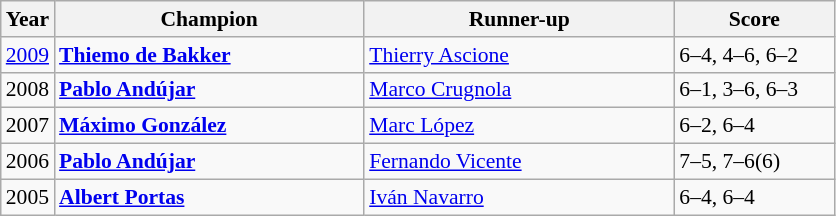<table class="wikitable" style="font-size:90%">
<tr>
<th>Year</th>
<th width="200">Champion</th>
<th width="200">Runner-up</th>
<th width="100">Score</th>
</tr>
<tr>
<td><a href='#'>2009</a></td>
<td> <strong><a href='#'>Thiemo de Bakker</a></strong></td>
<td> <a href='#'>Thierry Ascione</a></td>
<td>6–4, 4–6, 6–2</td>
</tr>
<tr>
<td>2008</td>
<td> <strong><a href='#'>Pablo Andújar</a></strong></td>
<td> <a href='#'>Marco Crugnola</a></td>
<td>6–1, 3–6, 6–3</td>
</tr>
<tr>
<td>2007</td>
<td> <strong><a href='#'>Máximo González</a></strong></td>
<td> <a href='#'>Marc López</a></td>
<td>6–2, 6–4</td>
</tr>
<tr>
<td>2006</td>
<td> <strong><a href='#'>Pablo Andújar</a></strong></td>
<td> <a href='#'>Fernando Vicente</a></td>
<td>7–5, 7–6(6)</td>
</tr>
<tr>
<td>2005</td>
<td> <strong><a href='#'>Albert Portas</a></strong></td>
<td> <a href='#'>Iván Navarro</a></td>
<td>6–4, 6–4</td>
</tr>
</table>
